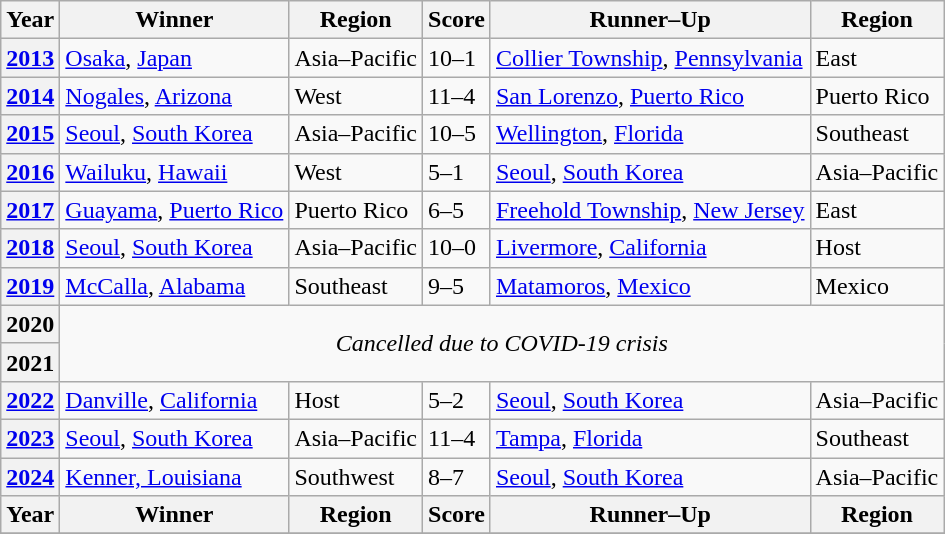<table class="wikitable sticky-header mw-datatable" style="font-size:100%; text-align:left;">
<tr>
<th scope="col">Year</th>
<th scope="col">Winner</th>
<th scope="col">Region</th>
<th scope="col">Score</th>
<th scope="col">Runner–Up</th>
<th scope="col">Region</th>
</tr>
<tr>
<th scope="row"><a href='#'>2013</a></th>
<td> <a href='#'>Osaka</a>, <a href='#'>Japan</a></td>
<td>Asia–Pacific</td>
<td>10–1</td>
<td> <a href='#'>Collier Township</a>, <a href='#'>Pennsylvania</a></td>
<td>East</td>
</tr>
<tr>
<th scope="row"><a href='#'>2014</a></th>
<td> <a href='#'>Nogales</a>, <a href='#'>Arizona</a></td>
<td>West</td>
<td>11–4</td>
<td> <a href='#'>San Lorenzo</a>, <a href='#'>Puerto Rico</a></td>
<td>Puerto Rico</td>
</tr>
<tr>
<th scope="row"><a href='#'>2015</a></th>
<td> <a href='#'>Seoul</a>, <a href='#'>South Korea</a></td>
<td>Asia–Pacific</td>
<td>10–5</td>
<td> <a href='#'>Wellington</a>, <a href='#'>Florida</a></td>
<td>Southeast</td>
</tr>
<tr>
<th scope="row"><a href='#'>2016</a></th>
<td> <a href='#'>Wailuku</a>, <a href='#'>Hawaii</a></td>
<td>West</td>
<td>5–1</td>
<td> <a href='#'>Seoul</a>, <a href='#'>South Korea</a></td>
<td>Asia–Pacific</td>
</tr>
<tr>
<th scope="row"><a href='#'>2017</a></th>
<td> <a href='#'>Guayama</a>, <a href='#'>Puerto Rico</a></td>
<td>Puerto Rico</td>
<td>6–5</td>
<td> <a href='#'>Freehold Township</a>, <a href='#'>New Jersey</a></td>
<td>East</td>
</tr>
<tr>
<th scope="row"><a href='#'>2018</a></th>
<td> <a href='#'>Seoul</a>, <a href='#'>South Korea</a></td>
<td>Asia–Pacific</td>
<td>10–0</td>
<td> <a href='#'>Livermore</a>, <a href='#'>California</a></td>
<td>Host</td>
</tr>
<tr>
<th scope="row"><a href='#'>2019</a></th>
<td> <a href='#'>McCalla</a>, <a href='#'>Alabama</a></td>
<td>Southeast</td>
<td>9–5</td>
<td> <a href='#'>Matamoros</a>, <a href='#'>Mexico</a></td>
<td>Mexico</td>
</tr>
<tr>
<th scope="row">2020</th>
<td colspan=5 style="text-align:center;" rowspan=2 colspan=5><em>Cancelled due to COVID-19 crisis</em></td>
</tr>
<tr>
<th scope="row">2021</th>
</tr>
<tr>
<th scope="row"><a href='#'>2022</a></th>
<td> <a href='#'>Danville</a>, <a href='#'>California</a></td>
<td>Host</td>
<td>5–2</td>
<td> <a href='#'>Seoul</a>, <a href='#'>South Korea</a></td>
<td>Asia–Pacific</td>
</tr>
<tr>
<th scope="row"><a href='#'>2023</a></th>
<td> <a href='#'>Seoul</a>, <a href='#'>South Korea</a></td>
<td>Asia–Pacific</td>
<td>11–4</td>
<td> <a href='#'>Tampa</a>, <a href='#'>Florida</a></td>
<td>Southeast</td>
</tr>
<tr>
<th scope="row"><a href='#'>2024</a></th>
<td> <a href='#'>Kenner, Louisiana</a></td>
<td>Southwest</td>
<td>8–7</td>
<td> <a href='#'>Seoul</a>, <a href='#'>South Korea</a></td>
<td>Asia–Pacific</td>
</tr>
<tr>
<th>Year</th>
<th>Winner</th>
<th>Region</th>
<th>Score</th>
<th>Runner–Up</th>
<th>Region</th>
</tr>
<tr>
</tr>
</table>
